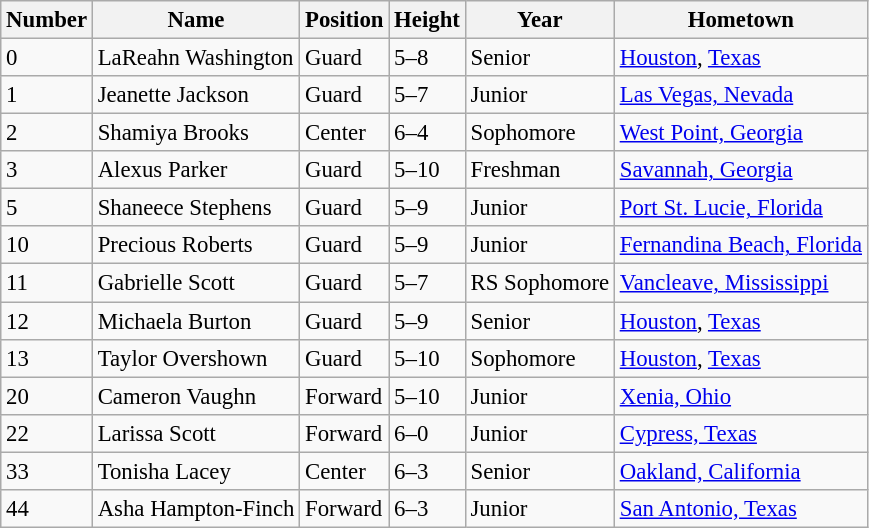<table class="wikitable" style="font-size: 95%;">
<tr>
<th>Number</th>
<th>Name</th>
<th>Position</th>
<th>Height</th>
<th>Year</th>
<th>Hometown</th>
</tr>
<tr>
<td>0</td>
<td>LaReahn Washington</td>
<td>Guard</td>
<td>5–8</td>
<td>Senior</td>
<td><a href='#'>Houston</a>, <a href='#'>Texas</a></td>
</tr>
<tr>
<td>1</td>
<td>Jeanette Jackson</td>
<td>Guard</td>
<td>5–7</td>
<td>Junior</td>
<td><a href='#'>Las Vegas, Nevada</a></td>
</tr>
<tr>
<td>2</td>
<td>Shamiya Brooks</td>
<td>Center</td>
<td>6–4</td>
<td>Sophomore</td>
<td><a href='#'>West Point, Georgia</a></td>
</tr>
<tr>
<td>3</td>
<td>Alexus Parker</td>
<td>Guard</td>
<td>5–10</td>
<td>Freshman</td>
<td><a href='#'>Savannah, Georgia</a></td>
</tr>
<tr>
<td>5</td>
<td>Shaneece Stephens</td>
<td>Guard</td>
<td>5–9</td>
<td>Junior</td>
<td><a href='#'>Port St. Lucie, Florida</a></td>
</tr>
<tr>
<td>10</td>
<td>Precious Roberts</td>
<td>Guard</td>
<td>5–9</td>
<td>Junior</td>
<td><a href='#'>Fernandina Beach, Florida</a></td>
</tr>
<tr>
<td>11</td>
<td>Gabrielle Scott</td>
<td>Guard</td>
<td>5–7</td>
<td>RS Sophomore</td>
<td><a href='#'>Vancleave, Mississippi</a></td>
</tr>
<tr>
<td>12</td>
<td>Michaela Burton</td>
<td>Guard</td>
<td>5–9</td>
<td>Senior</td>
<td><a href='#'>Houston</a>, <a href='#'>Texas</a></td>
</tr>
<tr>
<td>13</td>
<td>Taylor Overshown</td>
<td>Guard</td>
<td>5–10</td>
<td>Sophomore</td>
<td><a href='#'>Houston</a>, <a href='#'>Texas</a></td>
</tr>
<tr>
<td>20</td>
<td>Cameron Vaughn</td>
<td>Forward</td>
<td>5–10</td>
<td>Junior</td>
<td><a href='#'>Xenia, Ohio</a></td>
</tr>
<tr>
<td>22</td>
<td>Larissa Scott</td>
<td>Forward</td>
<td>6–0</td>
<td>Junior</td>
<td><a href='#'>Cypress, Texas</a></td>
</tr>
<tr>
<td>33</td>
<td>Tonisha Lacey</td>
<td>Center</td>
<td>6–3</td>
<td>Senior</td>
<td><a href='#'>Oakland, California</a></td>
</tr>
<tr>
<td>44</td>
<td>Asha Hampton-Finch</td>
<td>Forward</td>
<td>6–3</td>
<td>Junior</td>
<td><a href='#'>San Antonio, Texas</a></td>
</tr>
</table>
